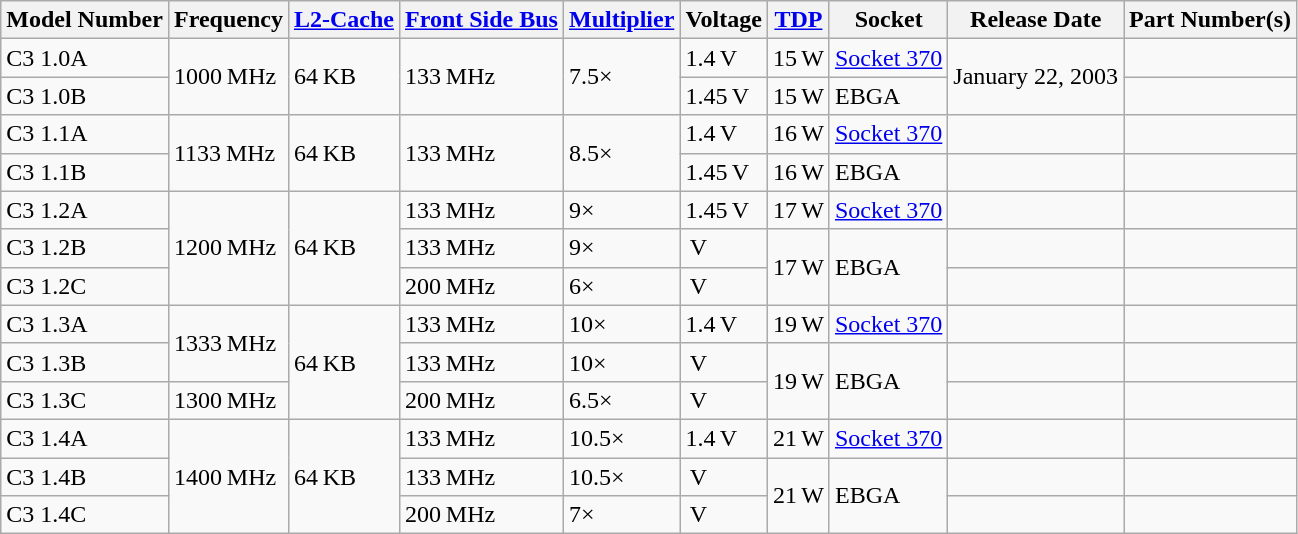<table class="wikitable">
<tr>
<th>Model Number</th>
<th>Frequency</th>
<th><a href='#'>L2-Cache</a></th>
<th><a href='#'>Front Side Bus</a></th>
<th><a href='#'>Multiplier</a></th>
<th>Voltage</th>
<th><a href='#'>TDP</a></th>
<th>Socket</th>
<th>Release Date</th>
<th>Part Number(s)</th>
</tr>
<tr>
<td>C3 1.0A</td>
<td rowspan=2>1000 MHz</td>
<td rowspan=2>64 KB</td>
<td rowspan=2>133 MHz</td>
<td rowspan=2>7.5×</td>
<td>1.4 V</td>
<td>15 W</td>
<td><a href='#'>Socket 370</a></td>
<td rowspan=2>January 22, 2003</td>
<td></td>
</tr>
<tr>
<td>C3 1.0B</td>
<td>1.45 V</td>
<td>15 W</td>
<td>EBGA</td>
<td></td>
</tr>
<tr>
<td>C3 1.1A</td>
<td rowspan=2>1133 MHz</td>
<td rowspan=2>64 KB</td>
<td rowspan=2>133 MHz</td>
<td rowspan=2>8.5×</td>
<td>1.4 V</td>
<td>16 W</td>
<td><a href='#'>Socket 370</a></td>
<td></td>
<td></td>
</tr>
<tr>
<td>C3 1.1B</td>
<td>1.45 V</td>
<td>16 W</td>
<td>EBGA</td>
<td></td>
<td></td>
</tr>
<tr>
<td>C3 1.2A</td>
<td rowspan=3>1200 MHz</td>
<td rowspan=3>64 KB</td>
<td>133 MHz</td>
<td>9×</td>
<td>1.45 V</td>
<td>17 W</td>
<td><a href='#'>Socket 370</a></td>
<td></td>
<td></td>
</tr>
<tr>
<td>C3 1.2B</td>
<td>133 MHz</td>
<td>9×</td>
<td> V</td>
<td rowspan=2>17 W</td>
<td rowspan=2>EBGA</td>
<td></td>
<td></td>
</tr>
<tr>
<td>C3 1.2C</td>
<td>200 MHz</td>
<td>6×</td>
<td> V</td>
<td></td>
<td></td>
</tr>
<tr>
<td>C3 1.3A</td>
<td rowspan=2>1333 MHz</td>
<td rowspan=3>64 KB</td>
<td>133 MHz</td>
<td>10×</td>
<td>1.4 V</td>
<td>19 W</td>
<td><a href='#'>Socket 370</a></td>
<td></td>
<td></td>
</tr>
<tr>
<td>C3 1.3B</td>
<td>133 MHz</td>
<td>10×</td>
<td> V</td>
<td rowspan=2>19 W</td>
<td rowspan=2>EBGA</td>
<td></td>
<td></td>
</tr>
<tr>
<td>C3 1.3C</td>
<td>1300 MHz</td>
<td>200 MHz</td>
<td>6.5×</td>
<td> V</td>
<td></td>
<td></td>
</tr>
<tr>
<td>C3 1.4A</td>
<td rowspan=3>1400 MHz</td>
<td rowspan=3>64 KB</td>
<td>133 MHz</td>
<td>10.5×</td>
<td>1.4 V</td>
<td>21 W</td>
<td><a href='#'>Socket 370</a></td>
<td></td>
<td></td>
</tr>
<tr>
<td>C3 1.4B</td>
<td>133 MHz</td>
<td>10.5×</td>
<td> V</td>
<td rowspan=2>21 W</td>
<td rowspan=2>EBGA</td>
<td></td>
<td></td>
</tr>
<tr>
<td>C3 1.4C</td>
<td>200 MHz</td>
<td>7×</td>
<td> V</td>
<td></td>
<td></td>
</tr>
</table>
